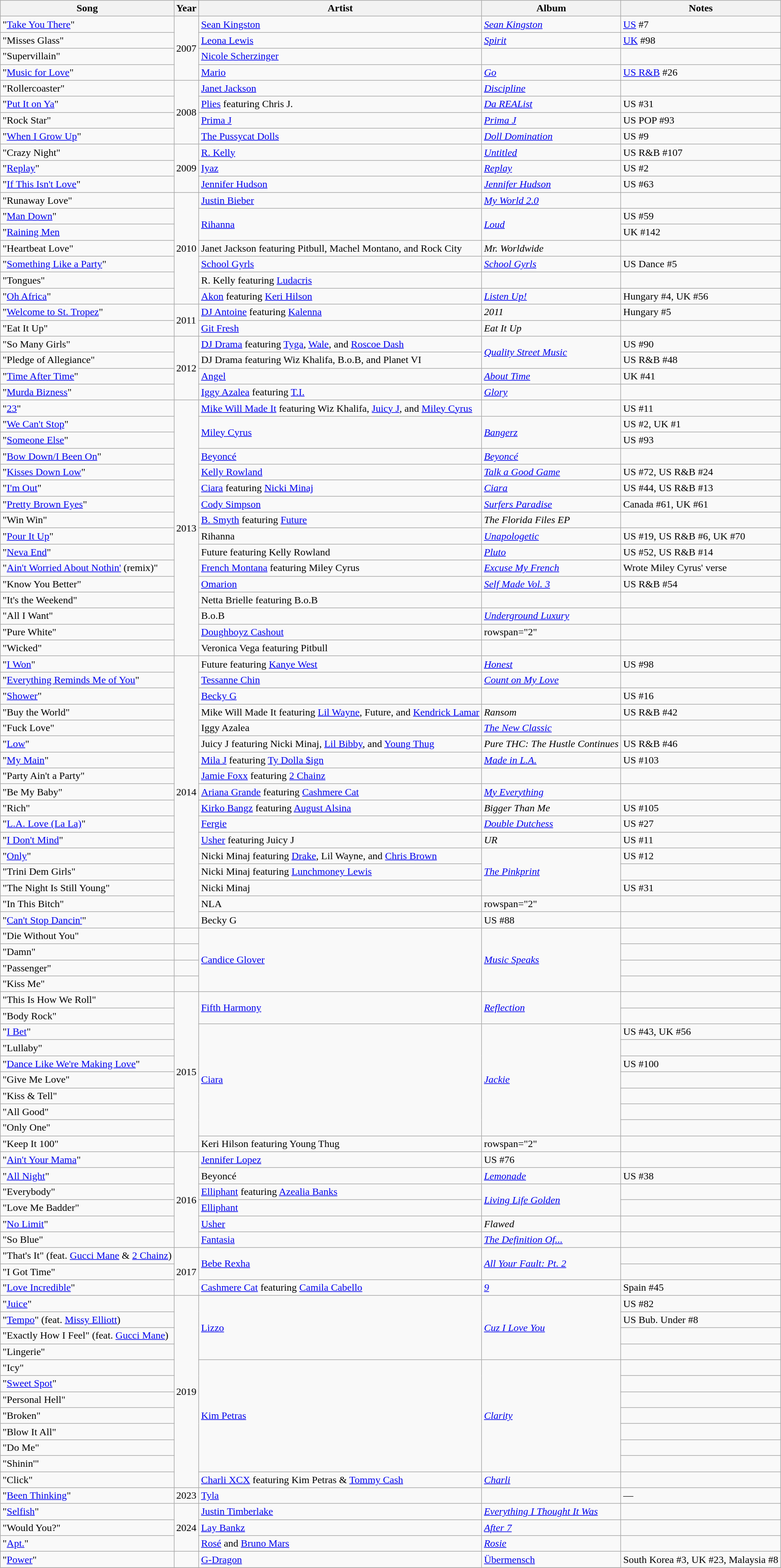<table class="wikitable plainrowheaders">
<tr>
<th scope="col">Song</th>
<th scope="col">Year</th>
<th scope="col">Artist</th>
<th scope="col">Album</th>
<th scope="col">Notes</th>
</tr>
<tr>
<td>"<a href='#'>Take You There</a>"</td>
<td rowspan="4">2007</td>
<td><a href='#'>Sean Kingston</a></td>
<td><em><a href='#'>Sean Kingston</a></em></td>
<td><a href='#'>US</a> #7</td>
</tr>
<tr>
<td>"Misses Glass"</td>
<td><a href='#'>Leona Lewis</a></td>
<td><em><a href='#'>Spirit</a></em></td>
<td><a href='#'>UK</a> #98</td>
</tr>
<tr>
<td>"Supervillain"</td>
<td><a href='#'>Nicole Scherzinger</a></td>
<td></td>
<td></td>
</tr>
<tr>
<td>"<a href='#'>Music for Love</a>"</td>
<td><a href='#'>Mario</a></td>
<td><em><a href='#'>Go</a></em></td>
<td><a href='#'>US R&B</a> #26</td>
</tr>
<tr>
<td>"Rollercoaster"</td>
<td rowspan="4">2008</td>
<td><a href='#'>Janet Jackson</a></td>
<td><em><a href='#'>Discipline</a></em></td>
<td></td>
</tr>
<tr>
<td>"<a href='#'>Put It on Ya</a>"</td>
<td><a href='#'>Plies</a> featuring Chris J.</td>
<td><em><a href='#'>Da REAList</a></em></td>
<td>US #31</td>
</tr>
<tr>
<td>"Rock Star"</td>
<td><a href='#'>Prima J</a></td>
<td><em><a href='#'>Prima J</a></em></td>
<td>US POP #93</td>
</tr>
<tr>
<td>"<a href='#'>When I Grow Up</a>"</td>
<td><a href='#'>The Pussycat Dolls</a></td>
<td><em><a href='#'>Doll Domination</a></em></td>
<td>US #9</td>
</tr>
<tr>
<td>"Crazy Night"</td>
<td rowspan="3">2009</td>
<td><a href='#'>R. Kelly</a></td>
<td><em><a href='#'>Untitled</a></em></td>
<td>US R&B #107</td>
</tr>
<tr>
<td>"<a href='#'>Replay</a>"</td>
<td><a href='#'>Iyaz</a></td>
<td><em><a href='#'>Replay</a></em></td>
<td>US #2</td>
</tr>
<tr>
<td>"<a href='#'>If This Isn't Love</a>"</td>
<td><a href='#'>Jennifer Hudson</a></td>
<td><em><a href='#'>Jennifer Hudson</a></em></td>
<td>US #63</td>
</tr>
<tr>
<td>"Runaway Love"</td>
<td rowspan="7">2010</td>
<td><a href='#'>Justin Bieber</a></td>
<td><em><a href='#'>My World 2.0</a></em></td>
<td></td>
</tr>
<tr>
<td>"<a href='#'>Man Down</a>"</td>
<td rowspan="2"><a href='#'>Rihanna</a></td>
<td rowspan="2"><em><a href='#'>Loud</a></em></td>
<td>US #59</td>
</tr>
<tr>
<td>"<a href='#'>Raining Men</a></td>
<td>UK #142</td>
</tr>
<tr>
<td>"Heartbeat Love"</td>
<td>Janet Jackson featuring Pitbull, Machel Montano, and Rock City</td>
<td><em>Mr. Worldwide</em></td>
<td></td>
</tr>
<tr>
<td>"<a href='#'>Something Like a Party</a>"</td>
<td><a href='#'>School Gyrls</a></td>
<td><em><a href='#'>School Gyrls</a></em></td>
<td>US Dance #5</td>
</tr>
<tr>
<td>"Tongues"</td>
<td>R. Kelly featuring <a href='#'>Ludacris</a></td>
<td></td>
<td></td>
</tr>
<tr>
<td>"<a href='#'>Oh Africa</a>"</td>
<td><a href='#'>Akon</a> featuring <a href='#'>Keri Hilson</a></td>
<td><em><a href='#'>Listen Up!</a></em></td>
<td>Hungary #4, UK #56</td>
</tr>
<tr>
<td>"<a href='#'>Welcome to St. Tropez</a>"</td>
<td rowspan="2">2011</td>
<td><a href='#'>DJ Antoine</a> featuring <a href='#'>Kalenna</a></td>
<td><em>2011</em></td>
<td>Hungary #5</td>
</tr>
<tr>
<td>"Eat It Up"</td>
<td><a href='#'>Git Fresh</a></td>
<td><em>Eat It Up</em></td>
<td></td>
</tr>
<tr>
<td>"So Many Girls"</td>
<td rowspan="4">2012</td>
<td><a href='#'>DJ Drama</a> featuring <a href='#'>Tyga</a>, <a href='#'>Wale</a>, and <a href='#'>Roscoe Dash</a></td>
<td rowspan="2"><em><a href='#'>Quality Street Music</a></em></td>
<td>US #90</td>
</tr>
<tr>
<td>"Pledge of Allegiance"</td>
<td>DJ Drama featuring Wiz Khalifa, B.o.B, and Planet VI</td>
<td>US R&B #48</td>
</tr>
<tr>
<td>"<a href='#'>Time After Time</a>"</td>
<td><a href='#'>Angel</a></td>
<td><em><a href='#'>About Time</a></em></td>
<td>UK #41</td>
</tr>
<tr>
<td>"<a href='#'>Murda Bizness</a>"</td>
<td><a href='#'>Iggy Azalea</a> featuring <a href='#'>T.I.</a></td>
<td><em><a href='#'>Glory</a></em></td>
<td></td>
</tr>
<tr>
<td>"<a href='#'>23</a>"</td>
<td rowspan="16">2013</td>
<td><a href='#'>Mike Will Made It</a> featuring Wiz Khalifa, <a href='#'>Juicy J</a>, and <a href='#'>Miley Cyrus</a></td>
<td></td>
<td>US #11</td>
</tr>
<tr>
<td>"<a href='#'>We Can't Stop</a>"</td>
<td rowspan="2"><a href='#'>Miley Cyrus</a></td>
<td rowspan="2"><em><a href='#'>Bangerz</a></em></td>
<td>US #2, UK #1</td>
</tr>
<tr>
<td>"<a href='#'>Someone Else</a>"</td>
<td>US #93</td>
</tr>
<tr>
<td>"<a href='#'>Bow Down/I Been On</a>"</td>
<td><a href='#'>Beyoncé</a></td>
<td><em><a href='#'>Beyoncé</a></em></td>
<td></td>
</tr>
<tr>
<td>"<a href='#'>Kisses Down Low</a>"</td>
<td><a href='#'>Kelly Rowland</a></td>
<td><em><a href='#'>Talk a Good Game</a></em></td>
<td>US #72, US R&B #24</td>
</tr>
<tr>
<td>"<a href='#'>I'm Out</a>"</td>
<td><a href='#'>Ciara</a> featuring <a href='#'>Nicki Minaj</a></td>
<td><em><a href='#'>Ciara</a></em></td>
<td>US #44, US R&B #13</td>
</tr>
<tr>
<td>"<a href='#'>Pretty Brown Eyes</a>"</td>
<td><a href='#'>Cody Simpson</a></td>
<td><em><a href='#'>Surfers Paradise</a></em></td>
<td>Canada #61, UK #61</td>
</tr>
<tr>
<td>"Win Win"</td>
<td><a href='#'>B. Smyth</a> featuring <a href='#'>Future</a></td>
<td><em>The Florida Files EP</em></td>
<td></td>
</tr>
<tr>
<td>"<a href='#'>Pour It Up</a>"</td>
<td>Rihanna</td>
<td><em><a href='#'>Unapologetic</a></em></td>
<td>US #19, US R&B #6, UK #70</td>
</tr>
<tr>
<td>"<a href='#'>Neva End</a>"</td>
<td>Future featuring Kelly Rowland</td>
<td><em><a href='#'>Pluto</a></em></td>
<td>US #52, US R&B #14</td>
</tr>
<tr>
<td>"<a href='#'>Ain't Worried About Nothin'</a> (remix)"</td>
<td><a href='#'>French Montana</a> featuring Miley Cyrus</td>
<td><em><a href='#'>Excuse My French</a></em></td>
<td>Wrote Miley Cyrus' verse</td>
</tr>
<tr>
<td>"Know You Better"</td>
<td><a href='#'>Omarion</a></td>
<td><em><a href='#'>Self Made Vol. 3</a></em></td>
<td>US R&B #54</td>
</tr>
<tr>
<td>"It's the Weekend"</td>
<td>Netta Brielle featuring B.o.B</td>
<td></td>
<td></td>
</tr>
<tr>
<td>"All I Want"</td>
<td>B.o.B</td>
<td><em><a href='#'>Underground Luxury</a></em></td>
<td></td>
</tr>
<tr>
<td>"Pure White"</td>
<td><a href='#'>Doughboyz Cashout</a></td>
<td>rowspan="2" </td>
<td></td>
</tr>
<tr>
<td>"Wicked"</td>
<td>Veronica Vega featuring Pitbull</td>
<td></td>
</tr>
<tr>
<td>"<a href='#'>I Won</a>"</td>
<td rowspan="17">2014</td>
<td>Future featuring <a href='#'>Kanye West</a></td>
<td><em><a href='#'>Honest</a></em></td>
<td>US #98</td>
</tr>
<tr>
<td>"<a href='#'>Everything Reminds Me of You</a>"</td>
<td><a href='#'>Tessanne Chin</a></td>
<td><em><a href='#'>Count on My Love</a></em></td>
<td></td>
</tr>
<tr>
<td>"<a href='#'>Shower</a>"</td>
<td><a href='#'>Becky G</a></td>
<td></td>
<td>US #16</td>
</tr>
<tr>
<td>"Buy the World"</td>
<td>Mike Will Made It featuring <a href='#'>Lil Wayne</a>, Future, and <a href='#'>Kendrick Lamar</a></td>
<td><em>Ransom</em></td>
<td>US R&B #42</td>
</tr>
<tr>
<td>"Fuck Love"</td>
<td>Iggy Azalea</td>
<td><em><a href='#'>The New Classic</a></em></td>
<td></td>
</tr>
<tr>
<td>"<a href='#'>Low</a>"</td>
<td>Juicy J featuring Nicki Minaj, <a href='#'>Lil Bibby</a>, and <a href='#'>Young Thug</a></td>
<td><em>Pure THC: The Hustle Continues</em></td>
<td>US R&B #46</td>
</tr>
<tr>
<td>"<a href='#'>My Main</a>"</td>
<td><a href='#'>Mila J</a> featuring <a href='#'>Ty Dolla $ign</a></td>
<td><em><a href='#'>Made in L.A.</a></em></td>
<td>US #103</td>
</tr>
<tr>
<td>"Party Ain't a Party"</td>
<td><a href='#'>Jamie Foxx</a> featuring <a href='#'>2 Chainz</a></td>
<td></td>
<td></td>
</tr>
<tr>
<td>"Be My Baby"</td>
<td><a href='#'>Ariana Grande</a> featuring <a href='#'>Cashmere Cat</a></td>
<td><em><a href='#'>My Everything</a></em></td>
<td></td>
</tr>
<tr>
<td>"Rich"</td>
<td><a href='#'>Kirko Bangz</a> featuring <a href='#'>August Alsina</a></td>
<td><em>Bigger Than Me</em></td>
<td>US #105</td>
</tr>
<tr>
<td>"<a href='#'>L.A. Love (La La)</a>"</td>
<td><a href='#'>Fergie</a></td>
<td><em><a href='#'>Double Dutchess</a></em></td>
<td>US #27</td>
</tr>
<tr>
<td>"<a href='#'>I Don't Mind</a>"</td>
<td><a href='#'>Usher</a> featuring Juicy J</td>
<td><em>UR</em></td>
<td>US #11</td>
</tr>
<tr>
<td>"<a href='#'>Only</a>"</td>
<td>Nicki Minaj featuring <a href='#'>Drake</a>, Lil Wayne, and <a href='#'>Chris Brown</a></td>
<td rowspan="3"><em><a href='#'>The Pinkprint</a></em></td>
<td>US #12</td>
</tr>
<tr>
<td>"Trini Dem Girls"</td>
<td>Nicki Minaj featuring <a href='#'>Lunchmoney Lewis</a></td>
<td></td>
</tr>
<tr>
<td>"The Night Is Still Young"</td>
<td>Nicki Minaj</td>
<td>US #31</td>
</tr>
<tr>
<td>"In This Bitch"</td>
<td>NLA</td>
<td>rowspan="2" </td>
<td></td>
</tr>
<tr>
<td>"<a href='#'>Can't Stop Dancin'</a>"</td>
<td>Becky G</td>
<td>US #88</td>
</tr>
<tr>
<td>"Die Without You"</td>
<td></td>
<td rowspan="4"><a href='#'>Candice Glover</a></td>
<td rowspan="4"><em><a href='#'>Music Speaks</a></em></td>
<td></td>
</tr>
<tr>
<td>"Damn"</td>
<td></td>
<td></td>
</tr>
<tr>
<td>"Passenger"</td>
<td></td>
<td></td>
</tr>
<tr>
<td>"Kiss Me"</td>
<td></td>
<td></td>
</tr>
<tr>
<td>"This Is How We Roll"</td>
<td rowspan="10">2015</td>
<td rowspan="2"><a href='#'>Fifth Harmony</a></td>
<td rowspan="2"><em><a href='#'>Reflection</a></em></td>
<td></td>
</tr>
<tr>
<td>"Body Rock"</td>
<td></td>
</tr>
<tr>
<td>"<a href='#'>I Bet</a>"</td>
<td rowspan="7"><a href='#'>Ciara</a></td>
<td rowspan="7"><em><a href='#'>Jackie</a></em></td>
<td>US #43, UK #56</td>
</tr>
<tr>
<td>"Lullaby"</td>
<td></td>
</tr>
<tr>
<td>"<a href='#'>Dance Like We're Making Love</a>"</td>
<td>US #100</td>
</tr>
<tr>
<td>"Give Me Love"</td>
<td></td>
</tr>
<tr>
<td>"Kiss & Tell"</td>
<td></td>
</tr>
<tr>
<td>"All Good"</td>
<td></td>
</tr>
<tr>
<td>"Only One"</td>
<td></td>
</tr>
<tr>
<td>"Keep It 100"</td>
<td>Keri Hilson featuring Young Thug</td>
<td>rowspan="2" </td>
<td></td>
</tr>
<tr>
<td>"<a href='#'>Ain't Your Mama</a>"</td>
<td rowspan="6">2016</td>
<td><a href='#'>Jennifer Lopez</a></td>
<td>US #76</td>
</tr>
<tr>
<td>"<a href='#'>All Night</a>"</td>
<td>Beyoncé</td>
<td rowspan="1"><em><a href='#'>Lemonade</a></em></td>
<td>US #38</td>
</tr>
<tr>
<td>"Everybody"</td>
<td><a href='#'>Elliphant</a> featuring <a href='#'>Azealia Banks</a></td>
<td rowspan="2"><em><a href='#'>Living Life Golden</a></em></td>
<td></td>
</tr>
<tr>
<td>"Love Me Badder"</td>
<td><a href='#'>Elliphant</a></td>
<td></td>
</tr>
<tr>
<td>"<a href='#'>No Limit</a>"</td>
<td><a href='#'>Usher</a></td>
<td><em>Flawed</em></td>
<td></td>
</tr>
<tr>
<td>"So Blue"</td>
<td><a href='#'>Fantasia</a></td>
<td><em><a href='#'>The Definition Of...</a></em></td>
<td></td>
</tr>
<tr>
<td>"That's It" (feat. <a href='#'>Gucci Mane</a> & <a href='#'>2 Chainz</a>)</td>
<td rowspan="3">2017</td>
<td rowspan="2"><a href='#'>Bebe Rexha</a></td>
<td rowspan="2"><em><a href='#'>All Your Fault: Pt. 2</a></em></td>
<td></td>
</tr>
<tr>
<td>"I Got Time"</td>
<td></td>
</tr>
<tr>
<td>"<a href='#'>Love Incredible</a>"</td>
<td rowspan="1"><a href='#'>Cashmere Cat</a> featuring <a href='#'>Camila Cabello</a></td>
<td rowspan="1"><em><a href='#'>9</a></em></td>
<td>Spain #45</td>
</tr>
<tr>
<td>"<a href='#'>Juice</a>"</td>
<td rowspan="12">2019</td>
<td rowspan="4"><a href='#'>Lizzo</a></td>
<td rowspan="4"><em><a href='#'>Cuz I Love You</a></em></td>
<td>US #82</td>
</tr>
<tr>
<td>"<a href='#'>Tempo</a>" (feat. <a href='#'>Missy Elliott</a>)</td>
<td>US Bub. Under #8</td>
</tr>
<tr>
<td>"Exactly How I Feel" (feat. <a href='#'>Gucci Mane</a>)</td>
<td></td>
</tr>
<tr>
<td>"Lingerie"</td>
<td></td>
</tr>
<tr>
<td>"Icy"</td>
<td rowspan="7"><a href='#'>Kim Petras</a></td>
<td rowspan="7"><em><a href='#'>Clarity</a></em></td>
<td></td>
</tr>
<tr>
<td>"<a href='#'>Sweet Spot</a>"</td>
<td></td>
</tr>
<tr>
<td>"Personal Hell"</td>
<td></td>
</tr>
<tr>
<td>"Broken"</td>
<td></td>
</tr>
<tr>
<td>"Blow It All"</td>
<td></td>
</tr>
<tr>
<td>"Do Me"</td>
<td></td>
</tr>
<tr>
<td>"Shinin'"</td>
<td></td>
</tr>
<tr>
<td>"Click"</td>
<td rowspan="1"><a href='#'>Charli XCX</a> featuring Kim Petras & <a href='#'>Tommy Cash</a></td>
<td rowspan="1"><em><a href='#'>Charli</a></em></td>
<td></td>
</tr>
<tr>
<td>"<a href='#'>Been Thinking</a>"</td>
<td>2023</td>
<td><a href='#'>Tyla</a></td>
<td></td>
<td>—</td>
</tr>
<tr>
<td>"<a href='#'>Selfish</a>"</td>
<td rowspan="3">2024</td>
<td><a href='#'>Justin Timberlake</a></td>
<td><em><a href='#'>Everything I Thought It Was</a></em></td>
<td></td>
</tr>
<tr>
<td>"Would You?"</td>
<td><a href='#'>Lay Bankz</a></td>
<td><em><a href='#'>After 7</a></em></td>
<td></td>
</tr>
<tr>
<td>"<a href='#'>Apt.</a>"</td>
<td><a href='#'>Rosé</a> and <a href='#'>Bruno Mars</a></td>
<td><em><a href='#'>Rosie</a></em></td>
<td></td>
</tr>
<tr>
<td>"<a href='#'>Power</a>"</td>
<td></td>
<td><a href='#'>G-Dragon</a></td>
<td><a href='#'>Übermensch</a></td>
<td>South Korea #3, UK #23, Malaysia #8</td>
</tr>
<tr>
</tr>
</table>
